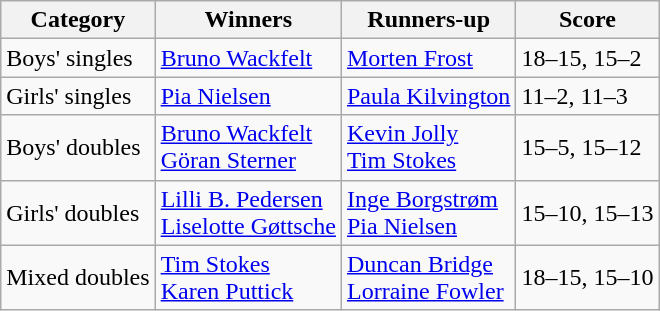<table class="wikitable">
<tr>
<th>Category</th>
<th>Winners</th>
<th>Runners-up</th>
<th>Score</th>
</tr>
<tr>
<td>Boys' singles</td>
<td> <a href='#'>Bruno Wackfelt</a></td>
<td> <a href='#'>Morten Frost</a></td>
<td>18–15, 15–2</td>
</tr>
<tr>
<td>Girls' singles</td>
<td> <a href='#'>Pia Nielsen</a></td>
<td> <a href='#'>Paula Kilvington</a></td>
<td>11–2, 11–3</td>
</tr>
<tr>
<td>Boys' doubles</td>
<td> <a href='#'>Bruno Wackfelt</a><br> <a href='#'>Göran Sterner</a></td>
<td> <a href='#'>Kevin Jolly</a><br> <a href='#'>Tim Stokes</a></td>
<td>15–5, 15–12</td>
</tr>
<tr>
<td>Girls' doubles</td>
<td> <a href='#'>Lilli B. Pedersen</a><br> <a href='#'>Liselotte Gøttsche</a></td>
<td> <a href='#'>Inge Borgstrøm</a><br> <a href='#'>Pia Nielsen</a></td>
<td>15–10, 15–13</td>
</tr>
<tr>
<td>Mixed doubles</td>
<td> <a href='#'>Tim Stokes</a><br> <a href='#'>Karen Puttick</a></td>
<td> <a href='#'>Duncan Bridge</a><br> <a href='#'>Lorraine Fowler</a></td>
<td>18–15, 15–10</td>
</tr>
</table>
